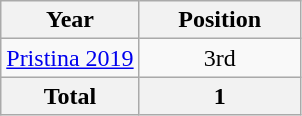<table class="wikitable" style="text-align: center;">
<tr>
<th>Year</th>
<th width="100">Position</th>
</tr>
<tr>
<td><a href='#'>Pristina 2019</a></td>
<td>3rd</td>
</tr>
<tr>
<th>Total</th>
<th>1</th>
</tr>
</table>
